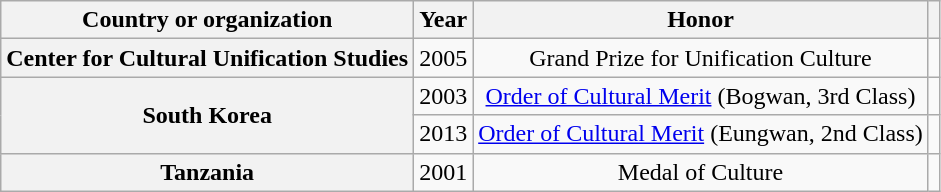<table class="wikitable plainrowheaders sortable" style="text-align:center">
<tr>
<th scope="col">Country or organization</th>
<th scope="col">Year</th>
<th scope="col">Honor</th>
<th scope="col" class="unsortable"></th>
</tr>
<tr>
<th scope="row">Center for Cultural Unification Studies</th>
<td>2005</td>
<td>Grand Prize for Unification Culture</td>
<td></td>
</tr>
<tr>
<th scope="row" rowspan="2">South Korea</th>
<td>2003</td>
<td><a href='#'>Order of Cultural Merit</a> (Bogwan, 3rd Class)</td>
<td></td>
</tr>
<tr>
<td>2013</td>
<td><a href='#'>Order of Cultural Merit</a> (Eungwan, 2nd Class)</td>
<td></td>
</tr>
<tr>
<th scope="row">Tanzania</th>
<td>2001</td>
<td>Medal of Culture</td>
<td></td>
</tr>
</table>
